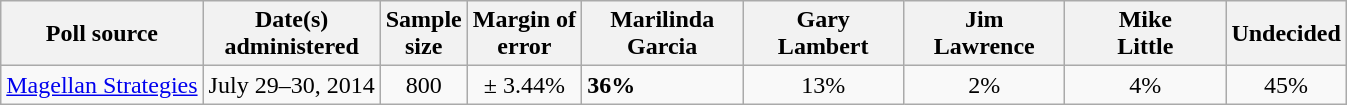<table class="wikitable">
<tr>
<th>Poll source</th>
<th>Date(s)<br>administered</th>
<th>Sample<br>size</th>
<th>Margin of<br>error</th>
<th style="width:100px;">Marilinda<br>Garcia</th>
<th style="width:100px;">Gary<br>Lambert</th>
<th style="width:100px;">Jim<br>Lawrence</th>
<th style="width:100px;">Mike<br>Little</th>
<th>Undecided</th>
</tr>
<tr>
<td><a href='#'>Magellan Strategies</a></td>
<td align=center>July 29–30, 2014</td>
<td align=center>800</td>
<td align=center>± 3.44%</td>
<td><strong>36%</strong></td>
<td align=center>13%</td>
<td align=center>2%</td>
<td align=center>4%</td>
<td align=center>45%</td>
</tr>
</table>
